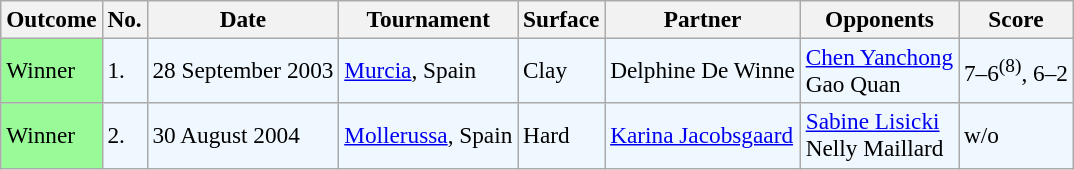<table class="sortable wikitable" style=font-size:97%>
<tr>
<th>Outcome</th>
<th>No.</th>
<th>Date</th>
<th>Tournament</th>
<th>Surface</th>
<th>Partner</th>
<th>Opponents</th>
<th>Score</th>
</tr>
<tr style="background:#f0f8ff;">
<td bgcolor="98FB98">Winner</td>
<td>1.</td>
<td>28 September 2003</td>
<td><a href='#'>Murcia</a>, Spain</td>
<td>Clay</td>
<td> Delphine De Winne</td>
<td> <a href='#'>Chen Yanchong</a><br>  Gao Quan</td>
<td>7–6<sup>(8)</sup>, 6–2</td>
</tr>
<tr style="background:#f0f8ff;">
<td bgcolor="98FB98">Winner</td>
<td>2.</td>
<td>30 August 2004</td>
<td><a href='#'>Mollerussa</a>, Spain</td>
<td>Hard</td>
<td> <a href='#'>Karina Jacobsgaard</a></td>
<td> <a href='#'>Sabine Lisicki</a> <br>  Nelly Maillard</td>
<td>w/o</td>
</tr>
</table>
